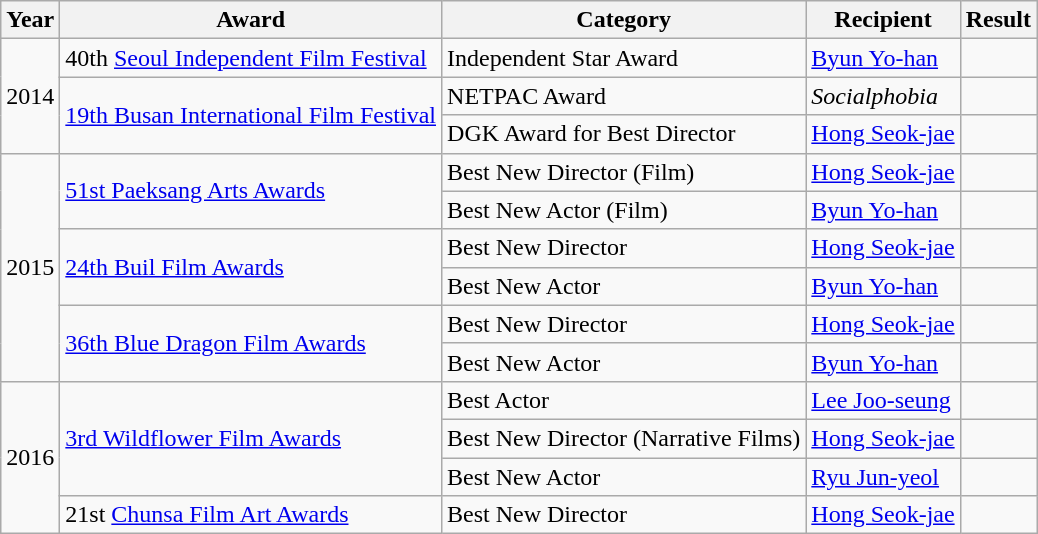<table class="wikitable">
<tr>
<th>Year</th>
<th>Award</th>
<th>Category</th>
<th>Recipient</th>
<th>Result</th>
</tr>
<tr>
<td rowspan=3>2014</td>
<td>40th <a href='#'>Seoul Independent Film Festival</a></td>
<td>Independent Star Award</td>
<td><a href='#'>Byun Yo-han</a></td>
<td></td>
</tr>
<tr>
<td rowspan=2><a href='#'>19th Busan International Film Festival</a></td>
<td>NETPAC Award</td>
<td><em>Socialphobia</em></td>
<td></td>
</tr>
<tr>
<td>DGK Award for Best Director</td>
<td><a href='#'>Hong Seok-jae</a></td>
<td></td>
</tr>
<tr>
<td rowspan=6>2015</td>
<td rowspan=2><a href='#'>51st Paeksang Arts Awards</a></td>
<td>Best New Director (Film)</td>
<td><a href='#'>Hong Seok-jae</a></td>
<td></td>
</tr>
<tr>
<td>Best New Actor (Film)</td>
<td><a href='#'>Byun Yo-han</a></td>
<td></td>
</tr>
<tr>
<td rowspan=2><a href='#'>24th Buil Film Awards</a></td>
<td>Best New Director</td>
<td><a href='#'>Hong Seok-jae</a></td>
<td></td>
</tr>
<tr>
<td>Best New Actor</td>
<td><a href='#'>Byun Yo-han</a></td>
<td></td>
</tr>
<tr>
<td rowspan=2><a href='#'>36th Blue Dragon Film Awards</a></td>
<td>Best New Director</td>
<td><a href='#'>Hong Seok-jae</a></td>
<td></td>
</tr>
<tr>
<td>Best New Actor</td>
<td><a href='#'>Byun Yo-han</a></td>
<td></td>
</tr>
<tr>
<td rowspan=4>2016</td>
<td rowspan=3><a href='#'>3rd Wildflower Film Awards</a></td>
<td>Best Actor</td>
<td><a href='#'>Lee Joo-seung</a></td>
<td></td>
</tr>
<tr>
<td>Best New Director (Narrative Films)</td>
<td><a href='#'>Hong Seok-jae</a></td>
<td></td>
</tr>
<tr>
<td>Best New Actor</td>
<td><a href='#'>Ryu Jun-yeol</a></td>
<td></td>
</tr>
<tr>
<td>21st <a href='#'>Chunsa Film Art Awards</a></td>
<td>Best New Director</td>
<td><a href='#'>Hong Seok-jae</a></td>
<td></td>
</tr>
</table>
